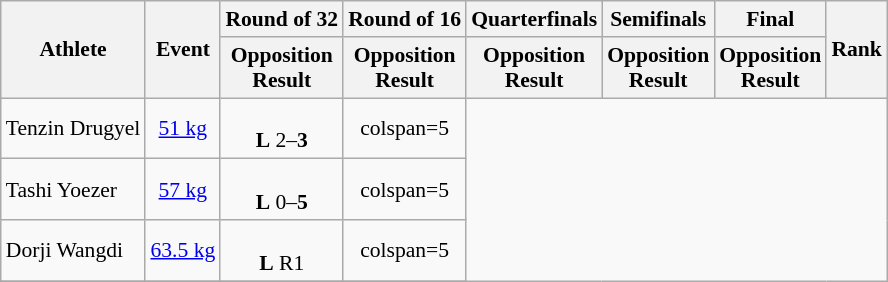<table class=wikitable style="font-size:90%">
<tr>
<th rowspan=2>Athlete</th>
<th rowspan=2>Event</th>
<th>Round of 32</th>
<th>Round of 16</th>
<th>Quarterfinals</th>
<th>Semifinals</th>
<th>Final</th>
<th rowspan=2>Rank</th>
</tr>
<tr>
<th>Opposition<br>Result</th>
<th>Opposition<br>Result</th>
<th>Opposition<br>Result</th>
<th>Opposition<br>Result</th>
<th>Opposition<br>Result</th>
</tr>
<tr align=center>
<td align=left>Tenzin Drugyel</td>
<td><a href='#'>51 kg</a></td>
<td><br><strong>L</strong> 2–<strong>3</strong></td>
<td>colspan=5 </td>
</tr>
<tr align=center>
<td align=left>Tashi Yoezer</td>
<td><a href='#'>57 kg</a></td>
<td><br><strong>L</strong> 0–<strong>5</strong></td>
<td>colspan=5 </td>
</tr>
<tr align=center>
<td align=left>Dorji Wangdi</td>
<td><a href='#'>63.5 kg</a></td>
<td><br><strong>L</strong>  R1</td>
<td>colspan=5 </td>
</tr>
<tr align=center>
</tr>
</table>
